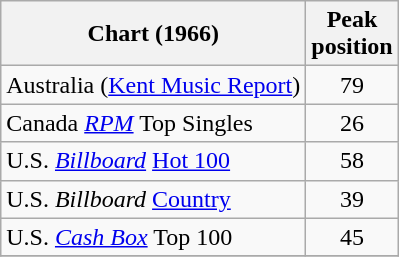<table class="wikitable sortable">
<tr>
<th align="left">Chart (1966)</th>
<th align="left">Peak<br>position</th>
</tr>
<tr>
<td>Australia (<a href='#'>Kent Music Report</a>)</td>
<td style="text-align:center;">79</td>
</tr>
<tr>
<td>Canada <em><a href='#'>RPM</a></em> Top Singles </td>
<td style="text-align:center;">26</td>
</tr>
<tr>
<td>U.S. <em><a href='#'>Billboard</a></em> <a href='#'>Hot 100</a></td>
<td style="text-align:center;">58</td>
</tr>
<tr>
<td>U.S. <em>Billboard</em> <a href='#'>Country</a></td>
<td style="text-align:center;">39</td>
</tr>
<tr>
<td>U.S. <em><a href='#'>Cash Box</a></em> Top 100 </td>
<td style="text-align:center;">45</td>
</tr>
<tr>
</tr>
</table>
